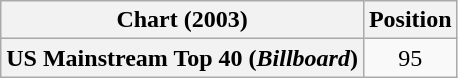<table class="wikitable plainrowheaders" style="text-align:center">
<tr>
<th scope="col">Chart (2003)</th>
<th scope="col">Position</th>
</tr>
<tr>
<th scope="row">US Mainstream Top 40 (<em>Billboard</em>)</th>
<td>95</td>
</tr>
</table>
